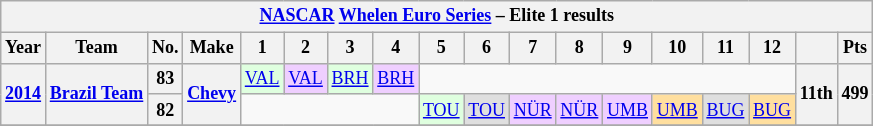<table class="wikitable" style="text-align:center; font-size:75%">
<tr>
<th colspan=21><a href='#'>NASCAR</a> <a href='#'>Whelen Euro Series</a> – Elite 1 results</th>
</tr>
<tr>
<th>Year</th>
<th>Team</th>
<th>No.</th>
<th>Make</th>
<th>1</th>
<th>2</th>
<th>3</th>
<th>4</th>
<th>5</th>
<th>6</th>
<th>7</th>
<th>8</th>
<th>9</th>
<th>10</th>
<th>11</th>
<th>12</th>
<th></th>
<th>Pts</th>
</tr>
<tr>
<th rowspan=2><a href='#'>2014</a></th>
<th rowspan=2 nowrap><a href='#'>Brazil Team</a></th>
<th>83</th>
<th rowspan=2><a href='#'>Chevy</a></th>
<td style="background-color:#DFFFDF"><a href='#'>VAL</a><br></td>
<td style="background-color:#EFCFFF"><a href='#'>VAL</a><br></td>
<td style="background-color:#DFFFDF"><a href='#'>BRH</a><br></td>
<td style="background-color:#EFCFFF"><a href='#'>BRH</a><br></td>
<td colspan=8></td>
<th rowspan=2>11th</th>
<th rowspan=2>499</th>
</tr>
<tr>
<th>82</th>
<td colspan=4></td>
<td style="background-color:#DFFFDF"><a href='#'>TOU</a><br></td>
<td style="background-color:#DFDFDF"><a href='#'>TOU</a><br></td>
<td style="background-color:#EFCFFF"><a href='#'>NÜR</a><br></td>
<td style="background-color:#EFCFFF"><a href='#'>NÜR</a><br></td>
<td style="background-color:#EFCFFF"><a href='#'>UMB</a><br></td>
<td style="background-color:#FFDF9F"><a href='#'>UMB</a><br></td>
<td style="background-color:#DFDFDF"><a href='#'>BUG</a><br></td>
<td style="background-color:#FFDF9F"><a href='#'>BUG</a><br></td>
</tr>
<tr>
</tr>
</table>
